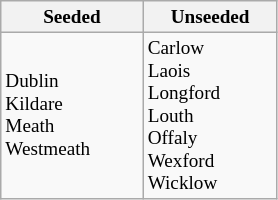<table class="wikitable" style="font-size:80%">
<tr>
<th width="34%">Seeded</th>
<th width="32%">Unseeded</th>
</tr>
<tr>
<td>Dublin<br>Kildare<br>Meath<br>Westmeath</td>
<td>Carlow<br>Laois<br>Longford<br>Louth<br>Offaly<br>Wexford<br>Wicklow</td>
</tr>
</table>
